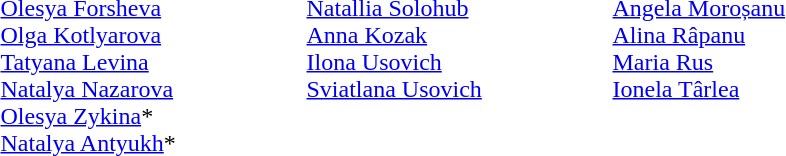<table>
<tr>
<td width=200 valign=top><em></em><br><a href='#'>Olesya Forsheva</a><br><a href='#'>Olga Kotlyarova</a><br><a href='#'>Tatyana Levina</a><br><a href='#'>Natalya Nazarova</a><br><a href='#'>Olesya Zykina</a>*<br><a href='#'>Natalya Antyukh</a>*</td>
<td width=200 valign=top><em></em><br><a href='#'>Natallia Solohub</a><br><a href='#'>Anna Kozak</a><br><a href='#'>Ilona Usovich</a><br><a href='#'>Sviatlana Usovich</a></td>
<td width=200 valign=top><em></em><br><a href='#'>Angela Moroșanu</a><br><a href='#'>Alina Râpanu</a><br><a href='#'>Maria Rus</a><br><a href='#'>Ionela Târlea</a></td>
</tr>
</table>
